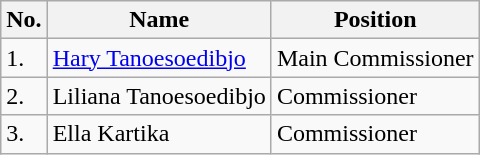<table class="wikitable">
<tr>
<th>No.</th>
<th>Name</th>
<th>Position</th>
</tr>
<tr>
<td>1.</td>
<td><a href='#'>Hary Tanoesoedibjo</a></td>
<td>Main Commissioner</td>
</tr>
<tr>
<td>2.</td>
<td>Liliana Tanoesoedibjo</td>
<td>Commissioner</td>
</tr>
<tr>
<td>3.</td>
<td>Ella Kartika</td>
<td>Commissioner</td>
</tr>
</table>
